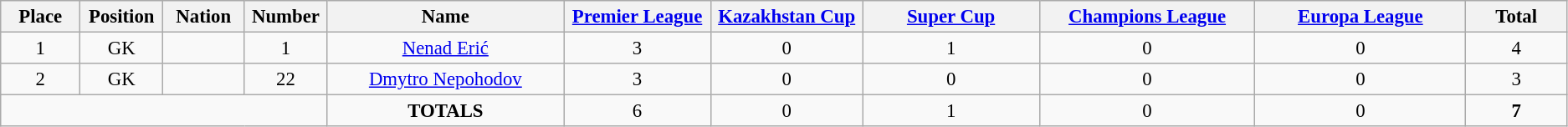<table class="wikitable" style="font-size: 95%; text-align: center;">
<tr>
<th width=60>Place</th>
<th width=60>Position</th>
<th width=60>Nation</th>
<th width=60>Number</th>
<th width=200>Name</th>
<th width=120><a href='#'>Premier League</a></th>
<th width=120><a href='#'>Kazakhstan Cup</a></th>
<th width=150><a href='#'>Super Cup</a></th>
<th width=180><a href='#'>Champions League</a></th>
<th width=180><a href='#'>Europa League</a></th>
<th width=80>Total</th>
</tr>
<tr>
<td>1</td>
<td>GK</td>
<td></td>
<td>1</td>
<td><a href='#'>Nenad Erić</a></td>
<td>3</td>
<td>0</td>
<td>1</td>
<td>0</td>
<td>0</td>
<td>4</td>
</tr>
<tr>
<td>2</td>
<td>GK</td>
<td></td>
<td>22</td>
<td><a href='#'>Dmytro Nepohodov</a></td>
<td>3</td>
<td>0</td>
<td>0</td>
<td>0</td>
<td>0</td>
<td>3</td>
</tr>
<tr>
<td colspan="4"></td>
<td><strong>TOTALS</strong></td>
<td>6</td>
<td>0</td>
<td>1</td>
<td>0</td>
<td>0</td>
<td><strong>7</strong></td>
</tr>
</table>
